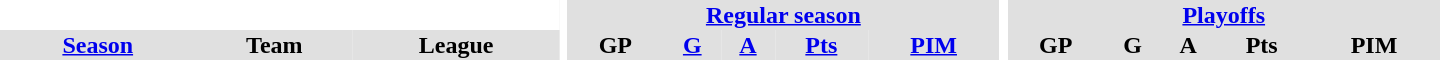<table border="0" cellpadding="1" cellspacing="0" style="text-align:center; width:60em">
<tr bgcolor="#e0e0e0">
<th colspan="3" bgcolor="#ffffff"></th>
<th rowspan="99" bgcolor="#ffffff"></th>
<th colspan="5"><a href='#'>Regular season</a></th>
<th rowspan="99" bgcolor="#ffffff"></th>
<th colspan="5"><a href='#'>Playoffs</a></th>
</tr>
<tr bgcolor="#e0e0e0">
<th><a href='#'>Season</a></th>
<th>Team</th>
<th>League</th>
<th>GP</th>
<th><a href='#'>G</a></th>
<th><a href='#'>A</a></th>
<th><a href='#'>Pts</a></th>
<th><a href='#'>PIM</a></th>
<th>GP</th>
<th>G</th>
<th>A</th>
<th>Pts</th>
<th>PIM</th>
</tr>
</table>
